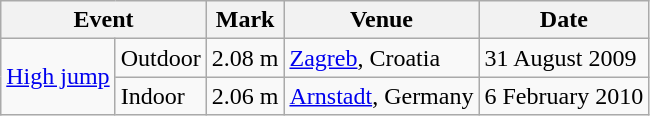<table class="wikitable">
<tr>
<th colspan=2>Event</th>
<th>Mark</th>
<th>Venue</th>
<th>Date</th>
</tr>
<tr>
<td rowspan=2><a href='#'>High jump</a></td>
<td>Outdoor</td>
<td>2.08 m </td>
<td><a href='#'>Zagreb</a>, Croatia</td>
<td>31 August 2009</td>
</tr>
<tr>
<td>Indoor</td>
<td>2.06 m </td>
<td><a href='#'>Arnstadt</a>, Germany</td>
<td>6 February 2010</td>
</tr>
</table>
